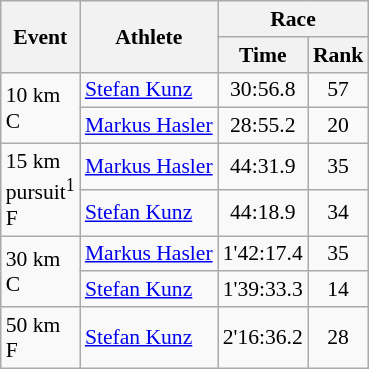<table class="wikitable" border="1" style="font-size:90%">
<tr>
<th rowspan=2>Event</th>
<th rowspan=2>Athlete</th>
<th colspan=2>Race</th>
</tr>
<tr>
<th>Time</th>
<th>Rank</th>
</tr>
<tr>
<td rowspan=2>10 km <br> C</td>
<td><a href='#'>Stefan Kunz</a></td>
<td align=center>30:56.8</td>
<td align=center>57</td>
</tr>
<tr>
<td><a href='#'>Markus Hasler</a></td>
<td align=center>28:55.2</td>
<td align=center>20</td>
</tr>
<tr>
<td rowspan=2>15 km <br> pursuit<sup>1</sup> <br> F</td>
<td><a href='#'>Markus Hasler</a></td>
<td align=center>44:31.9</td>
<td align=center>35</td>
</tr>
<tr>
<td><a href='#'>Stefan Kunz</a></td>
<td align=center>44:18.9</td>
<td align=center>34</td>
</tr>
<tr>
<td rowspan=2>30 km <br> C</td>
<td><a href='#'>Markus Hasler</a></td>
<td align=center>1'42:17.4</td>
<td align=center>35</td>
</tr>
<tr>
<td><a href='#'>Stefan Kunz</a></td>
<td align=center>1'39:33.3</td>
<td align=center>14</td>
</tr>
<tr>
<td>50 km <br> F</td>
<td><a href='#'>Stefan Kunz</a></td>
<td align=center>2'16:36.2</td>
<td align=center>28</td>
</tr>
</table>
